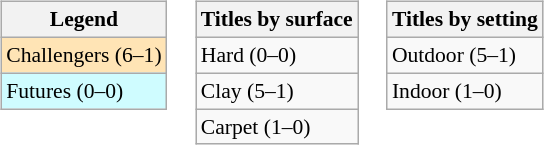<table>
<tr valign="top">
<td><br><table class="wikitable" style=font-size:90%>
<tr>
<th>Legend</th>
</tr>
<tr style="background:moccasin;">
<td>Challengers (6–1)</td>
</tr>
<tr style="background:#cffcff;">
<td>Futures (0–0)</td>
</tr>
</table>
</td>
<td><br><table class="wikitable" style=font-size:90%>
<tr>
<th>Titles by surface</th>
</tr>
<tr>
<td>Hard (0–0)</td>
</tr>
<tr>
<td>Clay (5–1)</td>
</tr>
<tr>
<td>Carpet (1–0)</td>
</tr>
</table>
</td>
<td><br><table class="wikitable" style=font-size:90%>
<tr>
<th>Titles by setting</th>
</tr>
<tr>
<td>Outdoor (5–1)</td>
</tr>
<tr>
<td>Indoor (1–0)</td>
</tr>
</table>
</td>
</tr>
</table>
